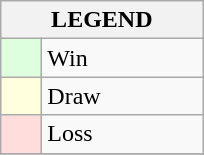<table class="wikitable" border="1">
<tr>
<th colspan="2">LEGEND</th>
</tr>
<tr>
<td style="background:#ddffdd;" width=20> </td>
<td width=100>Win</td>
</tr>
<tr>
<td style="background:#ffffdd"  width=20> </td>
<td width=100>Draw</td>
</tr>
<tr>
<td style="background:#ffdddd;" width=20> </td>
<td width=100>Loss</td>
</tr>
<tr>
</tr>
</table>
